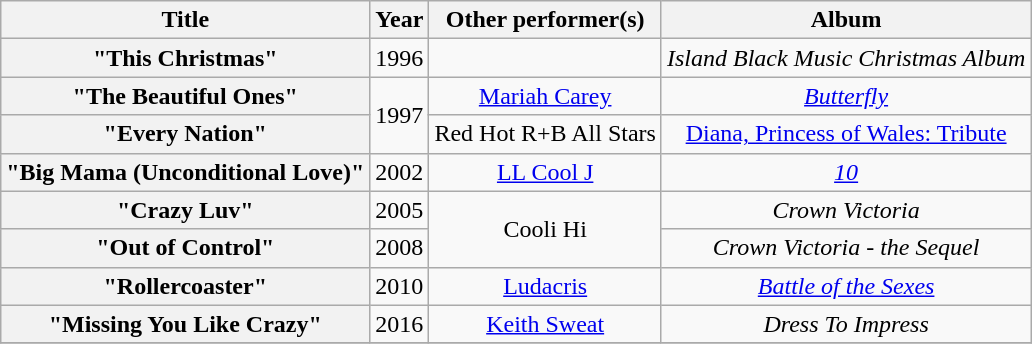<table class="wikitable plainrowheaders" style="text-align:center;">
<tr>
<th scope="col" style, ="width:20em;">Title</th>
<th scope="col">Year</th>
<th scope="col">Other performer(s)</th>
<th scope="col">Album</th>
</tr>
<tr>
<th scope="row">"This Christmas"</th>
<td>1996</td>
<td></td>
<td><em>Island Black Music Christmas Album</em></td>
</tr>
<tr>
<th scope="row">"The Beautiful Ones"</th>
<td rowspan="2" align="center">1997</td>
<td><a href='#'>Mariah Carey</a></td>
<td><em><a href='#'>Butterfly</a></em></td>
</tr>
<tr>
<th scope="row">"Every Nation"</th>
<td>Red Hot R+B All Stars</td>
<td><a href='#'>Diana, Princess of Wales: Tribute</a></td>
</tr>
<tr>
<th scope="row">"Big Mama (Unconditional Love)"</th>
<td>2002</td>
<td><a href='#'>LL Cool J</a></td>
<td><em><a href='#'>10</a></em></td>
</tr>
<tr>
<th scope="row">"Crazy Luv"</th>
<td>2005</td>
<td rowspan="2">Cooli Hi</td>
<td><em>Crown Victoria</em></td>
</tr>
<tr>
<th scope="row">"Out of Control"</th>
<td>2008</td>
<td><em>Crown Victoria - the Sequel</em></td>
</tr>
<tr>
<th scope="row">"Rollercoaster"</th>
<td>2010</td>
<td><a href='#'>Ludacris</a></td>
<td><em><a href='#'>Battle of the Sexes</a></em></td>
</tr>
<tr>
<th scope="row">"Missing You Like Crazy"</th>
<td>2016</td>
<td><a href='#'>Keith Sweat</a></td>
<td><em>Dress To Impress</em></td>
</tr>
<tr>
</tr>
</table>
